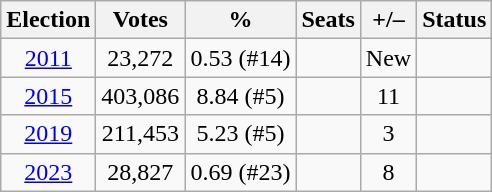<table class=wikitable style=text-align:center>
<tr>
<th>Election</th>
<th>Votes</th>
<th>%</th>
<th>Seats</th>
<th>+/–</th>
<th>Status</th>
</tr>
<tr>
<td><a href='#'>2011</a></td>
<td>23,272</td>
<td>0.53 (#14)</td>
<td></td>
<td>New</td>
<td></td>
</tr>
<tr>
<td><a href='#'>2015</a></td>
<td>403,086</td>
<td>8.84 (#5)</td>
<td></td>
<td> 11</td>
<td></td>
</tr>
<tr>
<td><a href='#'>2019</a></td>
<td>211,453</td>
<td>5.23 (#5)</td>
<td></td>
<td> 3</td>
<td></td>
</tr>
<tr>
<td><a href='#'>2023</a></td>
<td>28,827</td>
<td>0.69 (#23)</td>
<td></td>
<td> 8</td>
<td></td>
</tr>
</table>
